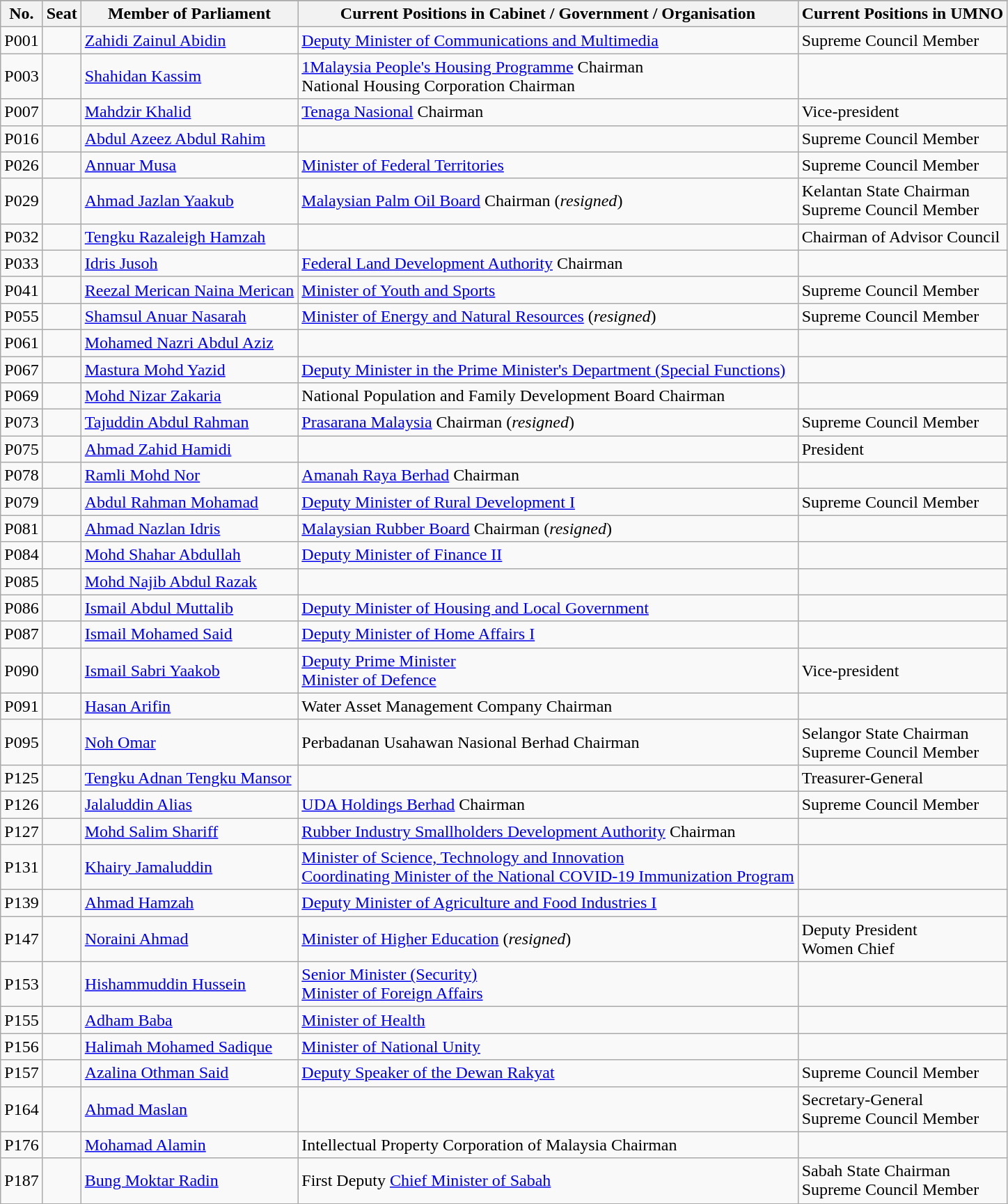<table class="wikitable mw-collapsible mw-collapsed">
<tr>
</tr>
<tr>
<th>No.</th>
<th>Seat</th>
<th>Member of Parliament</th>
<th>Current Positions in Cabinet / Government / Organisation</th>
<th>Current Positions in UMNO</th>
</tr>
<tr>
<td>P001</td>
<td> </td>
<td><a href='#'>Zahidi Zainul Abidin</a></td>
<td><a href='#'>Deputy Minister of Communications and Multimedia</a></td>
<td>Supreme Council Member</td>
</tr>
<tr>
<td>P003</td>
<td> </td>
<td><a href='#'>Shahidan Kassim</a></td>
<td><a href='#'>1Malaysia People's Housing Programme</a> Chairman <br>  National Housing Corporation Chairman</td>
<td></td>
</tr>
<tr>
<td>P007</td>
<td> </td>
<td><a href='#'>Mahdzir Khalid</a></td>
<td><a href='#'>Tenaga Nasional</a> Chairman</td>
<td>Vice-president</td>
</tr>
<tr>
<td>P016</td>
<td> </td>
<td><a href='#'>Abdul Azeez Abdul Rahim</a></td>
<td></td>
<td>Supreme Council Member</td>
</tr>
<tr>
<td>P026</td>
<td> </td>
<td><a href='#'>Annuar Musa</a></td>
<td><a href='#'>Minister of Federal Territories</a></td>
<td>Supreme Council Member</td>
</tr>
<tr>
<td>P029</td>
<td> </td>
<td><a href='#'>Ahmad Jazlan Yaakub</a></td>
<td><a href='#'>Malaysian Palm Oil Board</a> Chairman (<em>resigned</em>)</td>
<td>Kelantan State Chairman <br> Supreme Council Member</td>
</tr>
<tr>
<td>P032</td>
<td> </td>
<td><a href='#'>Tengku Razaleigh Hamzah</a></td>
<td></td>
<td>Chairman of Advisor Council</td>
</tr>
<tr>
<td>P033</td>
<td> </td>
<td><a href='#'>Idris Jusoh</a></td>
<td><a href='#'>Federal Land Development Authority</a> Chairman</td>
<td></td>
</tr>
<tr>
<td>P041</td>
<td> </td>
<td><a href='#'>Reezal Merican Naina Merican</a></td>
<td><a href='#'>Minister of Youth and Sports</a></td>
<td>Supreme Council Member</td>
</tr>
<tr>
<td>P055</td>
<td> </td>
<td><a href='#'>Shamsul Anuar Nasarah</a></td>
<td><a href='#'>Minister of Energy and Natural Resources</a> (<em>resigned</em>)</td>
<td>Supreme Council Member</td>
</tr>
<tr>
<td>P061</td>
<td> </td>
<td><a href='#'>Mohamed Nazri Abdul Aziz</a></td>
<td></td>
<td></td>
</tr>
<tr>
<td>P067</td>
<td> </td>
<td><a href='#'>Mastura Mohd Yazid</a></td>
<td><a href='#'>Deputy Minister in the Prime Minister's Department (Special Functions)</a></td>
<td></td>
</tr>
<tr>
<td>P069</td>
<td> </td>
<td><a href='#'>Mohd Nizar Zakaria</a></td>
<td>National Population and Family Development Board Chairman</td>
<td></td>
</tr>
<tr>
<td>P073</td>
<td> </td>
<td><a href='#'>Tajuddin Abdul Rahman</a></td>
<td><a href='#'>Prasarana Malaysia</a> Chairman (<em>resigned</em>)</td>
<td>Supreme Council Member</td>
</tr>
<tr>
<td>P075</td>
<td> </td>
<td><a href='#'>Ahmad Zahid Hamidi</a></td>
<td></td>
<td>President</td>
</tr>
<tr>
<td>P078</td>
<td> </td>
<td><a href='#'>Ramli Mohd Nor</a></td>
<td><a href='#'>Amanah Raya Berhad</a> Chairman</td>
<td></td>
</tr>
<tr>
<td>P079</td>
<td> </td>
<td><a href='#'>Abdul Rahman Mohamad</a></td>
<td><a href='#'>Deputy Minister of Rural Development I</a></td>
<td>Supreme Council Member</td>
</tr>
<tr>
<td>P081</td>
<td> </td>
<td><a href='#'>Ahmad Nazlan Idris</a></td>
<td><a href='#'>Malaysian Rubber Board</a> Chairman (<em>resigned</em>)</td>
<td></td>
</tr>
<tr>
<td>P084</td>
<td> </td>
<td><a href='#'>Mohd Shahar Abdullah</a></td>
<td><a href='#'>Deputy Minister of Finance II</a></td>
<td></td>
</tr>
<tr>
<td>P085</td>
<td> </td>
<td><a href='#'>Mohd Najib Abdul Razak</a></td>
<td></td>
<td></td>
</tr>
<tr>
<td>P086</td>
<td> </td>
<td><a href='#'>Ismail Abdul Muttalib</a></td>
<td><a href='#'>Deputy Minister of Housing and Local Government</a></td>
<td></td>
</tr>
<tr>
<td>P087</td>
<td> </td>
<td><a href='#'>Ismail Mohamed Said</a></td>
<td><a href='#'>Deputy Minister of Home Affairs I</a></td>
<td></td>
</tr>
<tr>
<td>P090</td>
<td> </td>
<td><a href='#'>Ismail Sabri Yaakob</a></td>
<td><a href='#'>Deputy Prime Minister</a> <br> <a href='#'>Minister of Defence</a></td>
<td>Vice-president</td>
</tr>
<tr>
<td>P091</td>
<td> </td>
<td><a href='#'>Hasan Arifin</a></td>
<td>Water Asset Management Company Chairman</td>
<td></td>
</tr>
<tr>
<td>P095</td>
<td> </td>
<td><a href='#'>Noh Omar</a></td>
<td>Perbadanan Usahawan Nasional Berhad Chairman</td>
<td>Selangor State Chairman <br> Supreme Council Member</td>
</tr>
<tr>
<td>P125</td>
<td> </td>
<td><a href='#'>Tengku Adnan Tengku Mansor</a></td>
<td></td>
<td>Treasurer-General</td>
</tr>
<tr>
<td>P126</td>
<td> </td>
<td><a href='#'>Jalaluddin Alias</a></td>
<td><a href='#'>UDA Holdings Berhad</a> Chairman</td>
<td>Supreme Council Member</td>
</tr>
<tr>
<td>P127</td>
<td> </td>
<td><a href='#'>Mohd Salim Shariff</a></td>
<td><a href='#'>Rubber Industry Smallholders Development Authority</a> Chairman</td>
<td></td>
</tr>
<tr>
<td>P131</td>
<td> </td>
<td><a href='#'>Khairy Jamaluddin</a></td>
<td><a href='#'>Minister of Science, Technology and Innovation</a> <br> <a href='#'>Coordinating Minister of the National COVID-19 Immunization Program</a></td>
<td></td>
</tr>
<tr>
<td>P139</td>
<td> </td>
<td><a href='#'>Ahmad Hamzah</a></td>
<td><a href='#'>Deputy Minister of Agriculture and Food Industries I</a></td>
<td></td>
</tr>
<tr>
<td>P147</td>
<td> </td>
<td><a href='#'>Noraini Ahmad</a></td>
<td><a href='#'>Minister of Higher Education</a> (<em>resigned</em>)</td>
<td>Deputy President <br> Women Chief</td>
</tr>
<tr>
<td>P153</td>
<td> </td>
<td><a href='#'>Hishammuddin Hussein</a></td>
<td><a href='#'>Senior Minister (Security)</a> <br> <a href='#'>Minister of Foreign Affairs</a></td>
<td></td>
</tr>
<tr>
<td>P155</td>
<td> </td>
<td><a href='#'>Adham Baba</a></td>
<td><a href='#'>Minister of Health</a></td>
<td></td>
</tr>
<tr>
<td>P156</td>
<td> </td>
<td><a href='#'>Halimah Mohamed Sadique</a></td>
<td><a href='#'>Minister of National Unity</a></td>
<td></td>
</tr>
<tr>
<td>P157</td>
<td> </td>
<td><a href='#'>Azalina Othman Said</a></td>
<td><a href='#'>Deputy Speaker of the Dewan Rakyat</a></td>
<td>Supreme Council Member</td>
</tr>
<tr>
<td>P164</td>
<td> </td>
<td><a href='#'>Ahmad Maslan</a></td>
<td></td>
<td>Secretary-General <br> Supreme Council Member</td>
</tr>
<tr>
<td>P176</td>
<td> </td>
<td><a href='#'>Mohamad Alamin</a></td>
<td>Intellectual Property Corporation of Malaysia Chairman</td>
<td></td>
</tr>
<tr>
<td>P187</td>
<td> </td>
<td><a href='#'>Bung Moktar Radin</a></td>
<td>First Deputy <a href='#'>Chief Minister of Sabah</a></td>
<td>Sabah State Chairman <br> Supreme Council Member</td>
</tr>
<tr>
</tr>
</table>
